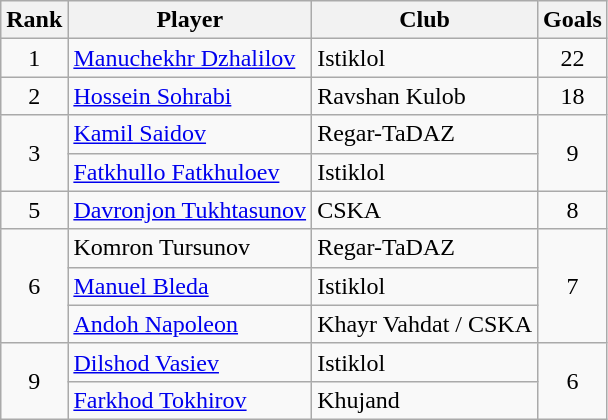<table class="wikitable" style="text-align:center">
<tr>
<th>Rank</th>
<th>Player</th>
<th>Club</th>
<th>Goals</th>
</tr>
<tr>
<td rowspan="1">1</td>
<td align="left"> <a href='#'>Manuchekhr Dzhalilov</a></td>
<td align="left">Istiklol</td>
<td rowspan="1">22</td>
</tr>
<tr>
<td rowspan="1">2</td>
<td align="left"> <a href='#'>Hossein Sohrabi</a></td>
<td align="left">Ravshan Kulob</td>
<td rowspan="1">18</td>
</tr>
<tr>
<td rowspan="2">3</td>
<td align="left"> <a href='#'>Kamil Saidov</a></td>
<td align="left">Regar-TaDAZ</td>
<td rowspan="2">9</td>
</tr>
<tr>
<td align="left"> <a href='#'>Fatkhullo Fatkhuloev</a></td>
<td align="left">Istiklol</td>
</tr>
<tr>
<td rowspan="1">5</td>
<td align="left"> <a href='#'>Davronjon Tukhtasunov</a></td>
<td align="left">CSKA</td>
<td rowspan="1">8</td>
</tr>
<tr>
<td rowspan="3">6</td>
<td align="left"> Komron Tursunov</td>
<td align="left">Regar-TaDAZ</td>
<td rowspan="3">7</td>
</tr>
<tr>
<td align="left"> <a href='#'>Manuel Bleda</a></td>
<td align="left">Istiklol</td>
</tr>
<tr>
<td align="left"> <a href='#'>Andoh Napoleon</a></td>
<td align="left">Khayr Vahdat / CSKA</td>
</tr>
<tr>
<td rowspan="2">9</td>
<td align="left"> <a href='#'>Dilshod Vasiev</a></td>
<td align="left">Istiklol</td>
<td rowspan="2">6</td>
</tr>
<tr>
<td align="left"> <a href='#'>Farkhod Tokhirov</a></td>
<td align="left">Khujand</td>
</tr>
</table>
